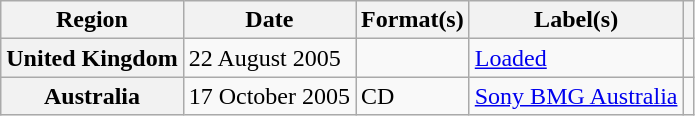<table class="wikitable plainrowheaders">
<tr>
<th scope="col">Region</th>
<th scope="col">Date</th>
<th scope="col">Format(s)</th>
<th scope="col">Label(s)</th>
<th scope="col"></th>
</tr>
<tr>
<th scope="row">United Kingdom</th>
<td>22 August 2005</td>
<td></td>
<td><a href='#'>Loaded</a></td>
<td></td>
</tr>
<tr>
<th scope="row">Australia</th>
<td>17 October 2005</td>
<td>CD</td>
<td><a href='#'>Sony BMG Australia</a></td>
<td></td>
</tr>
</table>
